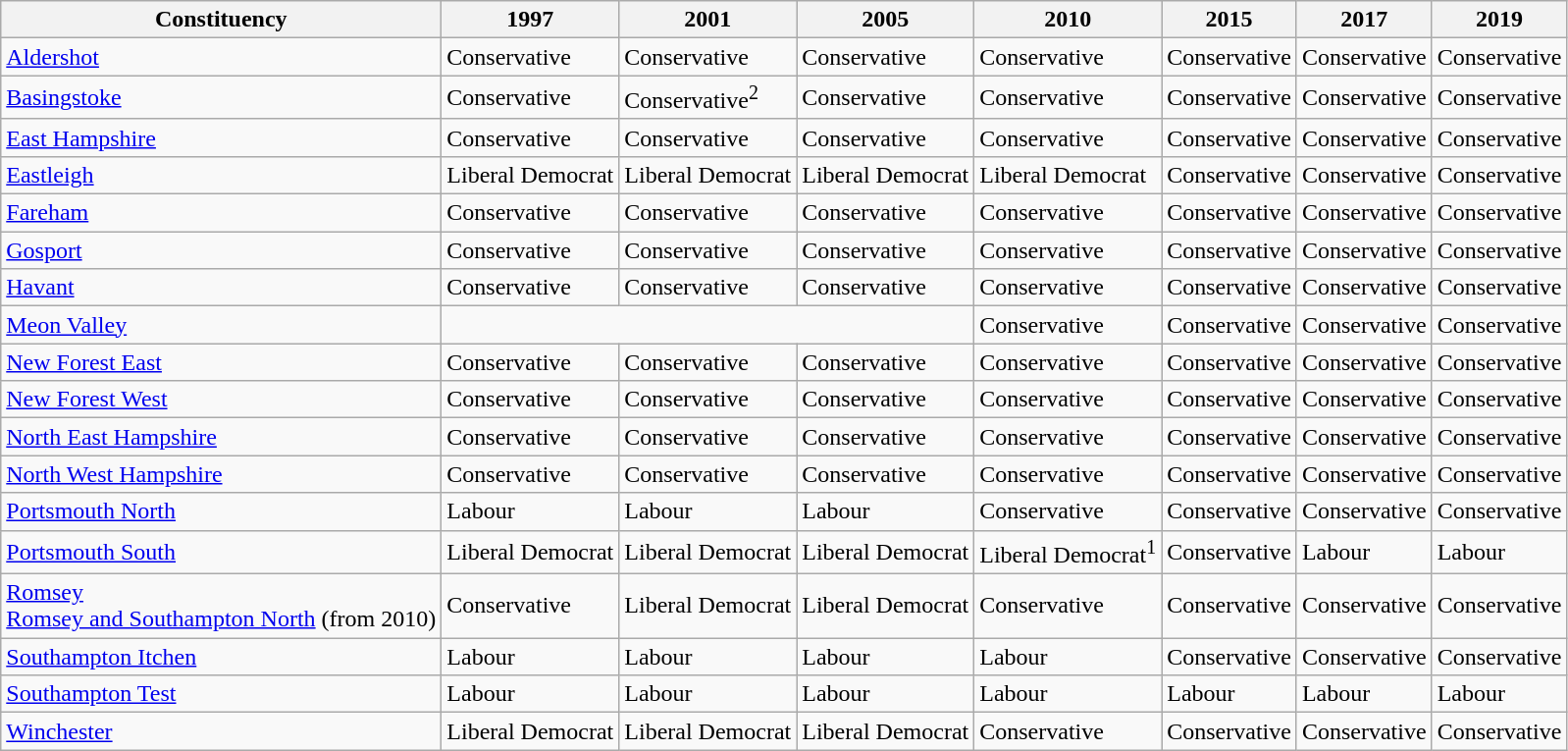<table class="wikitable">
<tr>
<th>Constituency</th>
<th>1997</th>
<th>2001</th>
<th>2005</th>
<th>2010</th>
<th>2015</th>
<th>2017</th>
<th>2019</th>
</tr>
<tr>
<td><a href='#'>Aldershot</a></td>
<td bgcolor=>Conservative</td>
<td bgcolor=>Conservative</td>
<td bgcolor=>Conservative</td>
<td bgcolor=>Conservative</td>
<td bgcolor=>Conservative</td>
<td bgcolor=>Conservative</td>
<td bgcolor=>Conservative</td>
</tr>
<tr>
<td><a href='#'>Basingstoke</a></td>
<td bgcolor=>Conservative</td>
<td bgcolor=>Conservative<sup>2</sup></td>
<td bgcolor=>Conservative</td>
<td bgcolor=>Conservative</td>
<td bgcolor=>Conservative</td>
<td bgcolor=>Conservative</td>
<td bgcolor=>Conservative</td>
</tr>
<tr>
<td><a href='#'>East Hampshire</a></td>
<td bgcolor=>Conservative</td>
<td bgcolor=>Conservative</td>
<td bgcolor=>Conservative</td>
<td bgcolor=>Conservative</td>
<td bgcolor=>Conservative</td>
<td bgcolor=>Conservative</td>
<td bgcolor=>Conservative</td>
</tr>
<tr>
<td><a href='#'>Eastleigh</a></td>
<td bgcolor=>Liberal Democrat</td>
<td bgcolor=>Liberal Democrat</td>
<td bgcolor=>Liberal Democrat</td>
<td bgcolor=>Liberal Democrat</td>
<td bgcolor=>Conservative</td>
<td bgcolor=>Conservative</td>
<td bgcolor=>Conservative</td>
</tr>
<tr>
<td><a href='#'>Fareham</a></td>
<td bgcolor=>Conservative</td>
<td bgcolor=>Conservative</td>
<td bgcolor=>Conservative</td>
<td bgcolor=>Conservative</td>
<td bgcolor=>Conservative</td>
<td bgcolor=>Conservative</td>
<td bgcolor=>Conservative</td>
</tr>
<tr>
<td><a href='#'>Gosport</a></td>
<td bgcolor=>Conservative</td>
<td bgcolor=>Conservative</td>
<td bgcolor=>Conservative</td>
<td bgcolor=>Conservative</td>
<td bgcolor=>Conservative</td>
<td bgcolor=>Conservative</td>
<td bgcolor=>Conservative</td>
</tr>
<tr>
<td><a href='#'>Havant</a></td>
<td bgcolor=>Conservative</td>
<td bgcolor=>Conservative</td>
<td bgcolor=>Conservative</td>
<td bgcolor=>Conservative</td>
<td bgcolor=>Conservative</td>
<td bgcolor=>Conservative</td>
<td bgcolor=>Conservative</td>
</tr>
<tr>
<td><a href='#'>Meon Valley</a></td>
<td colspan="3"></td>
<td bgcolor=>Conservative</td>
<td bgcolor=>Conservative</td>
<td bgcolor=>Conservative</td>
<td bgcolor=>Conservative</td>
</tr>
<tr>
<td><a href='#'>New Forest East</a></td>
<td bgcolor=>Conservative</td>
<td bgcolor=>Conservative</td>
<td bgcolor=>Conservative</td>
<td bgcolor=>Conservative</td>
<td bgcolor=>Conservative</td>
<td bgcolor=>Conservative</td>
<td bgcolor=>Conservative</td>
</tr>
<tr>
<td><a href='#'>New Forest West</a></td>
<td bgcolor=>Conservative</td>
<td bgcolor=>Conservative</td>
<td bgcolor=>Conservative</td>
<td bgcolor=>Conservative</td>
<td bgcolor=>Conservative</td>
<td bgcolor=>Conservative</td>
<td bgcolor=>Conservative</td>
</tr>
<tr>
<td><a href='#'>North East Hampshire</a></td>
<td bgcolor=>Conservative</td>
<td bgcolor=>Conservative</td>
<td bgcolor=>Conservative</td>
<td bgcolor=>Conservative</td>
<td bgcolor=>Conservative</td>
<td bgcolor=>Conservative</td>
<td bgcolor=>Conservative</td>
</tr>
<tr>
<td><a href='#'>North West Hampshire</a></td>
<td bgcolor=>Conservative</td>
<td bgcolor=>Conservative</td>
<td bgcolor=>Conservative</td>
<td bgcolor=>Conservative</td>
<td bgcolor=>Conservative</td>
<td bgcolor=>Conservative</td>
<td bgcolor=>Conservative</td>
</tr>
<tr>
<td><a href='#'>Portsmouth North</a></td>
<td bgcolor=>Labour</td>
<td bgcolor=>Labour</td>
<td bgcolor=>Labour</td>
<td bgcolor=>Conservative</td>
<td bgcolor=>Conservative</td>
<td bgcolor=>Conservative</td>
<td bgcolor=>Conservative</td>
</tr>
<tr>
<td><a href='#'>Portsmouth South</a></td>
<td bgcolor=>Liberal Democrat</td>
<td bgcolor=>Liberal Democrat</td>
<td bgcolor=>Liberal Democrat</td>
<td bgcolor=>Liberal Democrat<sup>1</sup></td>
<td bgcolor=>Conservative</td>
<td bgcolor=>Labour</td>
<td bgcolor=>Labour</td>
</tr>
<tr>
<td><a href='#'>Romsey</a><br><a href='#'>Romsey and Southampton North</a> (from 2010)</td>
<td bgcolor=>Conservative</td>
<td bgcolor=>Liberal Democrat</td>
<td bgcolor=>Liberal Democrat</td>
<td bgcolor=>Conservative</td>
<td bgcolor=>Conservative</td>
<td bgcolor=>Conservative</td>
<td bgcolor=>Conservative</td>
</tr>
<tr>
<td><a href='#'>Southampton Itchen</a></td>
<td bgcolor=>Labour</td>
<td bgcolor=>Labour</td>
<td bgcolor=>Labour</td>
<td bgcolor=>Labour</td>
<td bgcolor=>Conservative</td>
<td bgcolor=>Conservative</td>
<td bgcolor=>Conservative</td>
</tr>
<tr>
<td><a href='#'>Southampton Test</a></td>
<td bgcolor=>Labour</td>
<td bgcolor=>Labour</td>
<td bgcolor=>Labour</td>
<td bgcolor=>Labour</td>
<td bgcolor=>Labour</td>
<td bgcolor=>Labour</td>
<td bgcolor=>Labour</td>
</tr>
<tr>
<td><a href='#'>Winchester</a></td>
<td bgcolor=>Liberal Democrat</td>
<td bgcolor=>Liberal Democrat</td>
<td bgcolor=>Liberal Democrat</td>
<td bgcolor=>Conservative</td>
<td bgcolor=>Conservative</td>
<td bgcolor=>Conservative</td>
<td bgcolor=>Conservative</td>
</tr>
</table>
